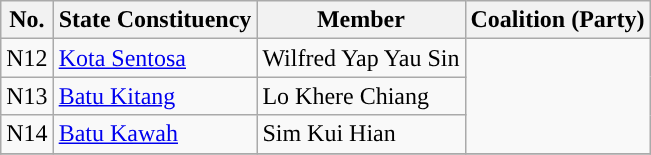<table class="wikitable">
<tr>
<th>No.</th>
<th>State Constituency</th>
<th>Member</th>
<th>Coalition (Party)</th>
</tr>
<tr>
<td>N12</td>
<td><a href='#'>Kota Sentosa</a></td>
<td>Wilfred Yap Yau Sin</td>
<td rowspan="3"></td>
</tr>
<tr>
<td>N13</td>
<td><a href='#'>Batu Kitang</a></td>
<td>Lo Khere Chiang</td>
</tr>
<tr>
<td>N14</td>
<td><a href='#'>Batu Kawah</a></td>
<td>Sim Kui Hian</td>
</tr>
<tr>
</tr>
</table>
